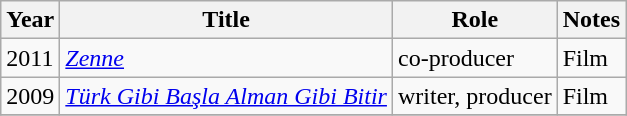<table class="wikitable sortable">
<tr>
<th>Year</th>
<th>Title</th>
<th>Role</th>
<th class="unsortable">Notes</th>
</tr>
<tr>
<td>2011</td>
<td><em><a href='#'>Zenne</a></em></td>
<td>co-producer</td>
<td>Film</td>
</tr>
<tr>
<td>2009</td>
<td><em><a href='#'>Türk Gibi Başla Alman Gibi Bitir</a></em></td>
<td>writer, producer</td>
<td>Film</td>
</tr>
<tr>
</tr>
</table>
